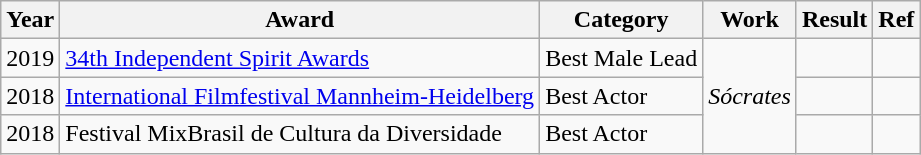<table class="wikitable">
<tr>
<th>Year</th>
<th>Award</th>
<th>Category</th>
<th>Work</th>
<th>Result</th>
<th>Ref</th>
</tr>
<tr>
<td>2019</td>
<td><a href='#'>34th Independent Spirit Awards</a></td>
<td>Best Male Lead</td>
<td rowspan="3"><em>Sócrates</em></td>
<td></td>
<td></td>
</tr>
<tr>
<td>2018</td>
<td><a href='#'>International Filmfestival Mannheim-Heidelberg</a></td>
<td>Best Actor</td>
<td></td>
<td></td>
</tr>
<tr>
<td>2018</td>
<td>Festival MixBrasil de Cultura da Diversidade</td>
<td>Best Actor</td>
<td></td>
<td></td>
</tr>
</table>
